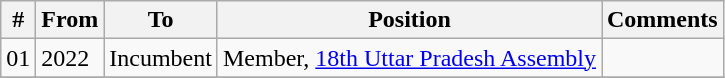<table class="wikitable sortable">
<tr>
<th>#</th>
<th>From</th>
<th>To</th>
<th>Position</th>
<th>Comments</th>
</tr>
<tr>
<td>01</td>
<td>2022</td>
<td>Incumbent</td>
<td>Member, <a href='#'>18th Uttar Pradesh Assembly</a></td>
<td></td>
</tr>
<tr>
</tr>
</table>
